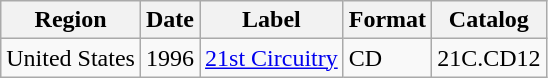<table class="wikitable">
<tr>
<th>Region</th>
<th>Date</th>
<th>Label</th>
<th>Format</th>
<th>Catalog</th>
</tr>
<tr>
<td>United States</td>
<td>1996</td>
<td><a href='#'>21st Circuitry</a></td>
<td>CD</td>
<td>21C.CD12</td>
</tr>
</table>
